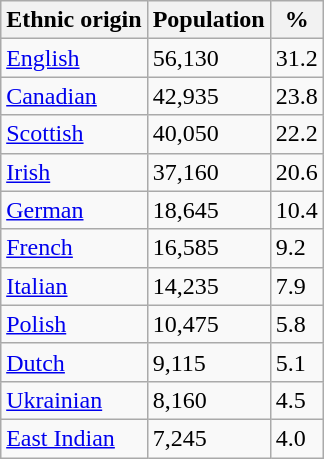<table class="wikitable" style="float:right;">
<tr ">
<th>Ethnic origin</th>
<th>Population</th>
<th>%</th>
</tr>
<tr>
<td><a href='#'>English</a></td>
<td>56,130</td>
<td>31.2</td>
</tr>
<tr>
<td><a href='#'>Canadian</a></td>
<td>42,935</td>
<td>23.8</td>
</tr>
<tr>
<td><a href='#'>Scottish</a></td>
<td>40,050</td>
<td>22.2</td>
</tr>
<tr>
<td><a href='#'>Irish</a></td>
<td>37,160</td>
<td>20.6</td>
</tr>
<tr>
<td><a href='#'>German</a></td>
<td>18,645</td>
<td>10.4</td>
</tr>
<tr>
<td><a href='#'>French</a></td>
<td>16,585</td>
<td>9.2</td>
</tr>
<tr>
<td><a href='#'>Italian</a></td>
<td>14,235</td>
<td>7.9</td>
</tr>
<tr>
<td><a href='#'>Polish</a></td>
<td>10,475</td>
<td>5.8</td>
</tr>
<tr>
<td><a href='#'>Dutch</a></td>
<td>9,115</td>
<td>5.1</td>
</tr>
<tr>
<td><a href='#'>Ukrainian</a></td>
<td>8,160</td>
<td>4.5</td>
</tr>
<tr>
<td><a href='#'>East Indian</a></td>
<td>7,245</td>
<td>4.0</td>
</tr>
</table>
